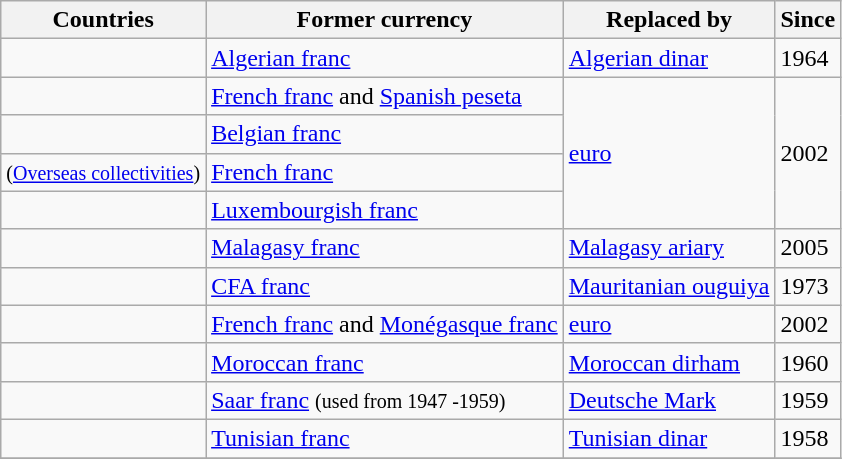<table class="wikitable sortable">
<tr>
<th>Countries</th>
<th>Former currency</th>
<th>Replaced by</th>
<th>Since</th>
</tr>
<tr>
<td></td>
<td><a href='#'>Algerian franc</a></td>
<td><a href='#'>Algerian dinar</a></td>
<td>1964</td>
</tr>
<tr>
<td></td>
<td><a href='#'>French franc</a> and <a href='#'>Spanish peseta</a></td>
<td rowspan="4"><a href='#'>euro</a></td>
<td rowspan="4">2002</td>
</tr>
<tr>
<td></td>
<td><a href='#'>Belgian franc</a></td>
</tr>
<tr>
<td> <small>(<a href='#'>Overseas collectivities</a>)</small></td>
<td><a href='#'>French franc</a></td>
</tr>
<tr>
<td></td>
<td><a href='#'>Luxembourgish franc</a></td>
</tr>
<tr>
<td></td>
<td><a href='#'>Malagasy franc</a></td>
<td><a href='#'>Malagasy ariary</a></td>
<td>2005</td>
</tr>
<tr>
<td></td>
<td><a href='#'>CFA franc</a></td>
<td><a href='#'>Mauritanian ouguiya</a></td>
<td>1973</td>
</tr>
<tr>
<td></td>
<td><a href='#'>French franc</a> and <a href='#'>Monégasque franc</a></td>
<td><a href='#'>euro</a></td>
<td>2002</td>
</tr>
<tr>
<td></td>
<td><a href='#'>Moroccan franc</a></td>
<td><a href='#'>Moroccan dirham</a></td>
<td>1960</td>
</tr>
<tr>
<td></td>
<td><a href='#'>Saar franc</a> <small>(used from 1947 -1959)</small></td>
<td><a href='#'>Deutsche Mark</a></td>
<td>1959</td>
</tr>
<tr>
<td></td>
<td><a href='#'>Tunisian franc</a></td>
<td><a href='#'>Tunisian dinar</a></td>
<td>1958</td>
</tr>
<tr>
</tr>
</table>
